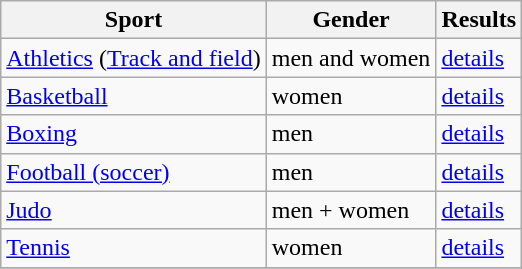<table class="wikitable">
<tr>
<th>Sport</th>
<th>Gender</th>
<th>Results</th>
</tr>
<tr>
<td><a href='#'>Athletics</a> (<a href='#'>Track and field</a>)</td>
<td>men and women</td>
<td><a href='#'>details</a></td>
</tr>
<tr>
<td><a href='#'>Basketball</a></td>
<td>women</td>
<td><a href='#'>details</a></td>
</tr>
<tr>
<td><a href='#'>Boxing</a></td>
<td>men</td>
<td><a href='#'>details</a></td>
</tr>
<tr>
<td><a href='#'>Football (soccer)</a></td>
<td>men</td>
<td><a href='#'>details</a></td>
</tr>
<tr>
<td><a href='#'>Judo</a></td>
<td>men + women</td>
<td><a href='#'>details</a></td>
</tr>
<tr>
<td><a href='#'>Tennis</a></td>
<td>women</td>
<td><a href='#'>details</a></td>
</tr>
<tr>
</tr>
</table>
